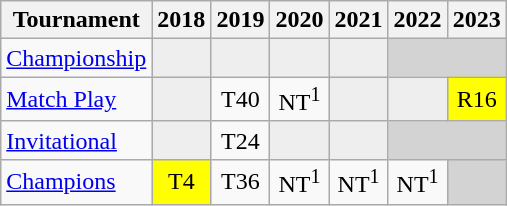<table class="wikitable" style="text-align:center;">
<tr>
<th>Tournament</th>
<th>2018</th>
<th>2019</th>
<th>2020</th>
<th>2021</th>
<th>2022</th>
<th>2023</th>
</tr>
<tr>
<td align="left"><a href='#'>Championship</a></td>
<td style="background:#eeeeee;"></td>
<td style="background:#eeeeee;"></td>
<td style="background:#eeeeee;"></td>
<td style="background:#eeeeee;"></td>
<td colspan=2 style="background:#D3D3D3;"></td>
</tr>
<tr>
<td align="left"><a href='#'>Match Play</a></td>
<td style="background:#eeeeee;"></td>
<td>T40</td>
<td>NT<sup>1</sup></td>
<td style="background:#eeeeee;"></td>
<td style="background:#eeeeee;"></td>
<td style="background:yellow;">R16</td>
</tr>
<tr>
<td align="left"><a href='#'>Invitational</a></td>
<td style=background:#eeeeee;"></td>
<td>T24</td>
<td style="background:#eeeeee;"></td>
<td style="background:#eeeeee;"></td>
<td colspan=2 style="background:#D3D3D3;"></td>
</tr>
<tr>
<td align="left"><a href='#'>Champions</a></td>
<td style="background:yellow;">T4</td>
<td>T36</td>
<td>NT<sup>1</sup></td>
<td>NT<sup>1</sup></td>
<td>NT<sup>1</sup></td>
<td colspan=1 style="background:#D3D3D3;"></td>
</tr>
</table>
